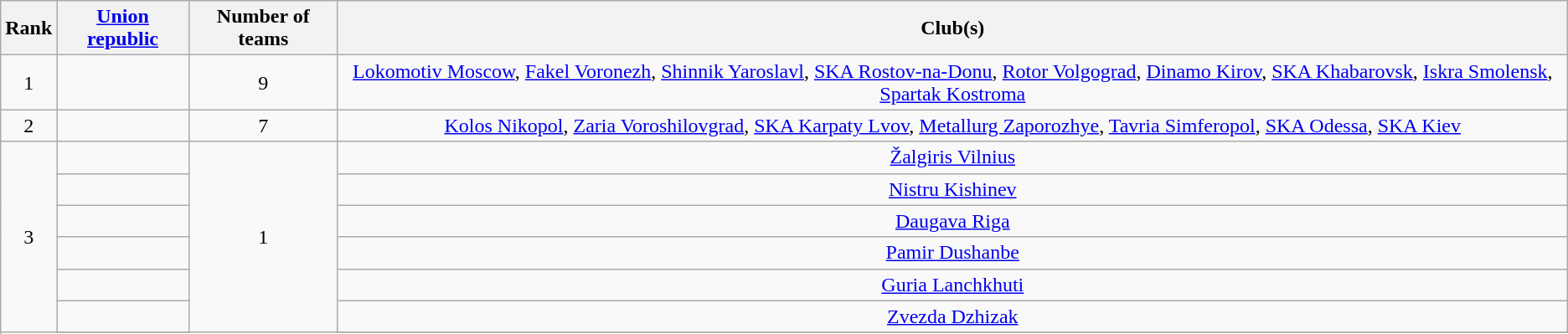<table class="wikitable">
<tr>
<th>Rank</th>
<th><a href='#'>Union republic</a></th>
<th>Number of teams</th>
<th>Club(s)</th>
</tr>
<tr>
<td align="center">1</td>
<td></td>
<td align="center">9</td>
<td align="center"><a href='#'>Lokomotiv Moscow</a>, <a href='#'>Fakel Voronezh</a>, <a href='#'>Shinnik Yaroslavl</a>, <a href='#'>SKA Rostov-na-Donu</a>, <a href='#'>Rotor Volgograd</a>, <a href='#'>Dinamo Kirov</a>, <a href='#'>SKA Khabarovsk</a>, <a href='#'>Iskra Smolensk</a>, <a href='#'>Spartak Kostroma</a></td>
</tr>
<tr>
<td align="center">2</td>
<td></td>
<td align="center">7</td>
<td align="center"><a href='#'>Kolos Nikopol</a>, <a href='#'>Zaria Voroshilovgrad</a>, <a href='#'>SKA Karpaty Lvov</a>, <a href='#'>Metallurg Zaporozhye</a>, <a href='#'>Tavria Simferopol</a>, <a href='#'>SKA Odessa</a>, <a href='#'>SKA Kiev</a></td>
</tr>
<tr>
<td align="center" rowspan=10>3</td>
<td></td>
<td align="center" rowspan=10>1</td>
<td align="center"><a href='#'>Žalgiris Vilnius</a></td>
</tr>
<tr>
<td></td>
<td align="center"><a href='#'>Nistru Kishinev</a></td>
</tr>
<tr>
<td></td>
<td align="center"><a href='#'>Daugava Riga</a></td>
</tr>
<tr>
<td></td>
<td align="center"><a href='#'>Pamir Dushanbe</a></td>
</tr>
<tr>
<td></td>
<td align="center"><a href='#'>Guria Lanchkhuti</a></td>
</tr>
<tr>
<td></td>
<td align="center"><a href='#'>Zvezda Dzhizak</a></td>
</tr>
<tr>
</tr>
</table>
